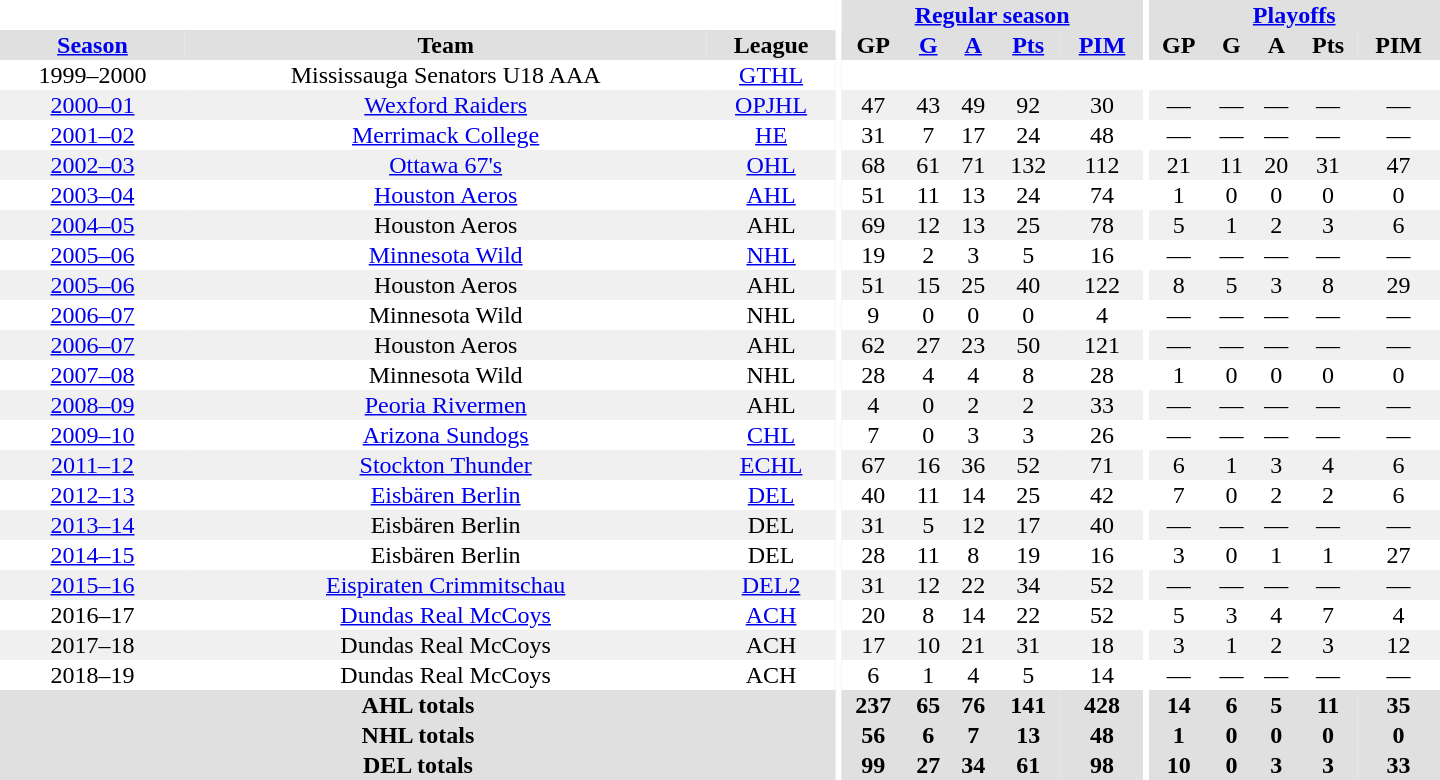<table border="0" cellpadding="1" cellspacing="0" style="text-align:center; width:60em">
<tr bgcolor="#e0e0e0">
<th colspan="3" bgcolor="#ffffff"></th>
<th rowspan="99" bgcolor="#ffffff"></th>
<th colspan="5"><a href='#'>Regular season</a></th>
<th rowspan="99" bgcolor="#ffffff"></th>
<th colspan="5"><a href='#'>Playoffs</a></th>
</tr>
<tr bgcolor="#e0e0e0">
<th><a href='#'>Season</a></th>
<th>Team</th>
<th>League</th>
<th>GP</th>
<th><a href='#'>G</a></th>
<th><a href='#'>A</a></th>
<th><a href='#'>Pts</a></th>
<th><a href='#'>PIM</a></th>
<th>GP</th>
<th>G</th>
<th>A</th>
<th>Pts</th>
<th>PIM</th>
</tr>
<tr>
<td>1999–2000</td>
<td>Mississauga Senators U18 AAA</td>
<td><a href='#'>GTHL</a></td>
<td></td>
<td></td>
<td></td>
<td></td>
<td></td>
<td></td>
<td></td>
<td></td>
<td></td>
<td></td>
</tr>
<tr bgcolor="#f0f0f0">
<td><a href='#'>2000–01</a></td>
<td><a href='#'>Wexford Raiders</a></td>
<td><a href='#'>OPJHL</a></td>
<td>47</td>
<td>43</td>
<td>49</td>
<td>92</td>
<td>30</td>
<td>—</td>
<td>—</td>
<td>—</td>
<td>—</td>
<td>—</td>
</tr>
<tr>
<td><a href='#'>2001–02</a></td>
<td><a href='#'>Merrimack College</a></td>
<td><a href='#'>HE</a></td>
<td>31</td>
<td>7</td>
<td>17</td>
<td>24</td>
<td>48</td>
<td>—</td>
<td>—</td>
<td>—</td>
<td>—</td>
<td>—</td>
</tr>
<tr bgcolor="#f0f0f0">
<td><a href='#'>2002–03</a></td>
<td><a href='#'>Ottawa 67's</a></td>
<td><a href='#'>OHL</a></td>
<td>68</td>
<td>61</td>
<td>71</td>
<td>132</td>
<td>112</td>
<td>21</td>
<td>11</td>
<td>20</td>
<td>31</td>
<td>47</td>
</tr>
<tr>
<td><a href='#'>2003–04</a></td>
<td><a href='#'>Houston Aeros</a></td>
<td><a href='#'>AHL</a></td>
<td>51</td>
<td>11</td>
<td>13</td>
<td>24</td>
<td>74</td>
<td>1</td>
<td>0</td>
<td>0</td>
<td>0</td>
<td>0</td>
</tr>
<tr bgcolor="#f0f0f0">
<td><a href='#'>2004–05</a></td>
<td>Houston Aeros</td>
<td>AHL</td>
<td>69</td>
<td>12</td>
<td>13</td>
<td>25</td>
<td>78</td>
<td>5</td>
<td>1</td>
<td>2</td>
<td>3</td>
<td>6</td>
</tr>
<tr>
<td><a href='#'>2005–06</a></td>
<td><a href='#'>Minnesota Wild</a></td>
<td><a href='#'>NHL</a></td>
<td>19</td>
<td>2</td>
<td>3</td>
<td>5</td>
<td>16</td>
<td>—</td>
<td>—</td>
<td>—</td>
<td>—</td>
<td>—</td>
</tr>
<tr bgcolor="#f0f0f0">
<td><a href='#'>2005–06</a></td>
<td>Houston Aeros</td>
<td>AHL</td>
<td>51</td>
<td>15</td>
<td>25</td>
<td>40</td>
<td>122</td>
<td>8</td>
<td>5</td>
<td>3</td>
<td>8</td>
<td>29</td>
</tr>
<tr>
<td><a href='#'>2006–07</a></td>
<td>Minnesota Wild</td>
<td>NHL</td>
<td>9</td>
<td>0</td>
<td>0</td>
<td>0</td>
<td>4</td>
<td>—</td>
<td>—</td>
<td>—</td>
<td>—</td>
<td>—</td>
</tr>
<tr bgcolor="#f0f0f0">
<td><a href='#'>2006–07</a></td>
<td>Houston Aeros</td>
<td>AHL</td>
<td>62</td>
<td>27</td>
<td>23</td>
<td>50</td>
<td>121</td>
<td>—</td>
<td>—</td>
<td>—</td>
<td>—</td>
<td>—</td>
</tr>
<tr>
<td><a href='#'>2007–08</a></td>
<td>Minnesota Wild</td>
<td>NHL</td>
<td>28</td>
<td>4</td>
<td>4</td>
<td>8</td>
<td>28</td>
<td>1</td>
<td>0</td>
<td>0</td>
<td>0</td>
<td>0</td>
</tr>
<tr bgcolor="#f0f0f0">
<td><a href='#'>2008–09</a></td>
<td><a href='#'>Peoria Rivermen</a></td>
<td>AHL</td>
<td>4</td>
<td>0</td>
<td>2</td>
<td>2</td>
<td>33</td>
<td>—</td>
<td>—</td>
<td>—</td>
<td>—</td>
<td>—</td>
</tr>
<tr>
<td><a href='#'>2009–10</a></td>
<td><a href='#'>Arizona Sundogs</a></td>
<td><a href='#'>CHL</a></td>
<td>7</td>
<td>0</td>
<td>3</td>
<td>3</td>
<td>26</td>
<td>—</td>
<td>—</td>
<td>—</td>
<td>—</td>
<td>—</td>
</tr>
<tr bgcolor="#f0f0f0">
<td><a href='#'>2011–12</a></td>
<td><a href='#'>Stockton Thunder</a></td>
<td><a href='#'>ECHL</a></td>
<td>67</td>
<td>16</td>
<td>36</td>
<td>52</td>
<td>71</td>
<td>6</td>
<td>1</td>
<td>3</td>
<td>4</td>
<td>6</td>
</tr>
<tr>
<td><a href='#'>2012–13</a></td>
<td><a href='#'>Eisbären Berlin</a></td>
<td><a href='#'>DEL</a></td>
<td>40</td>
<td>11</td>
<td>14</td>
<td>25</td>
<td>42</td>
<td>7</td>
<td>0</td>
<td>2</td>
<td>2</td>
<td>6</td>
</tr>
<tr bgcolor="#f0f0f0">
<td><a href='#'>2013–14</a></td>
<td>Eisbären Berlin</td>
<td>DEL</td>
<td>31</td>
<td>5</td>
<td>12</td>
<td>17</td>
<td>40</td>
<td>—</td>
<td>—</td>
<td>—</td>
<td>—</td>
<td>—</td>
</tr>
<tr>
<td><a href='#'>2014–15</a></td>
<td>Eisbären Berlin</td>
<td>DEL</td>
<td>28</td>
<td>11</td>
<td>8</td>
<td>19</td>
<td>16</td>
<td>3</td>
<td>0</td>
<td>1</td>
<td>1</td>
<td>27</td>
</tr>
<tr bgcolor="#f0f0f0">
<td><a href='#'>2015–16</a></td>
<td><a href='#'>Eispiraten Crimmitschau</a></td>
<td><a href='#'>DEL2</a></td>
<td>31</td>
<td>12</td>
<td>22</td>
<td>34</td>
<td>52</td>
<td>—</td>
<td>—</td>
<td>—</td>
<td>—</td>
<td>—</td>
</tr>
<tr>
<td>2016–17</td>
<td><a href='#'>Dundas Real McCoys</a></td>
<td><a href='#'>ACH</a></td>
<td>20</td>
<td>8</td>
<td>14</td>
<td>22</td>
<td>52</td>
<td>5</td>
<td>3</td>
<td>4</td>
<td>7</td>
<td>4</td>
</tr>
<tr bgcolor="#f0f0f0">
<td>2017–18</td>
<td>Dundas Real McCoys</td>
<td>ACH</td>
<td>17</td>
<td>10</td>
<td>21</td>
<td>31</td>
<td>18</td>
<td>3</td>
<td>1</td>
<td>2</td>
<td>3</td>
<td>12</td>
</tr>
<tr>
<td>2018–19</td>
<td>Dundas Real McCoys</td>
<td>ACH</td>
<td>6</td>
<td>1</td>
<td>4</td>
<td>5</td>
<td>14</td>
<td>—</td>
<td>—</td>
<td>—</td>
<td>—</td>
<td>—</td>
</tr>
<tr bgcolor="#e0e0e0">
<th colspan="3">AHL totals</th>
<th>237</th>
<th>65</th>
<th>76</th>
<th>141</th>
<th>428</th>
<th>14</th>
<th>6</th>
<th>5</th>
<th>11</th>
<th>35</th>
</tr>
<tr bgcolor="#e0e0e0">
<th colspan="3">NHL totals</th>
<th>56</th>
<th>6</th>
<th>7</th>
<th>13</th>
<th>48</th>
<th>1</th>
<th>0</th>
<th>0</th>
<th>0</th>
<th>0</th>
</tr>
<tr bgcolor="#e0e0e0">
<th colspan="3">DEL totals</th>
<th>99</th>
<th>27</th>
<th>34</th>
<th>61</th>
<th>98</th>
<th>10</th>
<th>0</th>
<th>3</th>
<th>3</th>
<th>33</th>
</tr>
</table>
